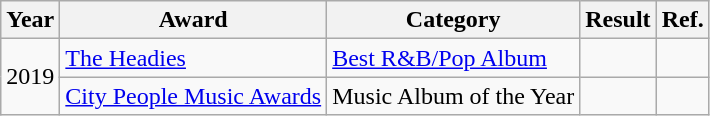<table class="wikitable sortable">
<tr>
<th>Year</th>
<th>Award</th>
<th>Category</th>
<th>Result</th>
<th>Ref.</th>
</tr>
<tr>
<td rowspan = "2">2019</td>
<td><a href='#'>The Headies</a></td>
<td><a href='#'>Best R&B/Pop Album</a></td>
<td></td>
<td></td>
</tr>
<tr>
<td><a href='#'>City People Music Awards</a></td>
<td>Music Album of the Year</td>
<td></td>
<td></td>
</tr>
</table>
